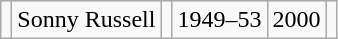<table class="wikitable" style= text-align:center>
<tr>
<td></td>
<td>Sonny Russell</td>
<td></td>
<td>1949–53</td>
<td>2000</td>
<td></td>
</tr>
</table>
